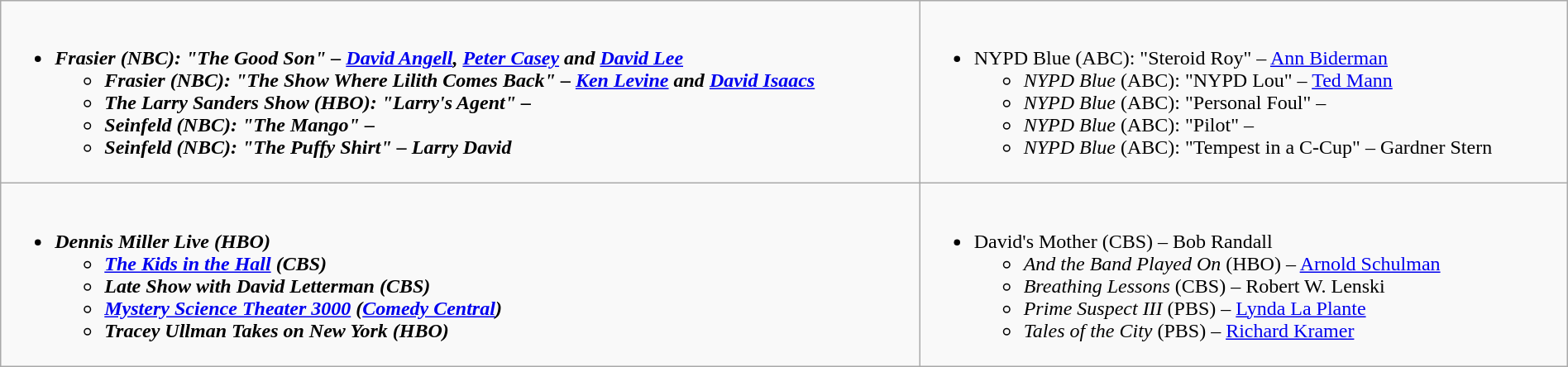<table class="wikitable" width="100%">
<tr>
<td style="vertical-align:top;"><br><ul><li><strong><em>Frasier<em> (NBC): "The Good Son" – <a href='#'>David Angell</a>, <a href='#'>Peter Casey</a> and <a href='#'>David Lee</a><strong><ul><li></em>Frasier<em> (NBC): "The Show Where Lilith Comes Back" – <a href='#'>Ken Levine</a> and <a href='#'>David Isaacs</a></li><li></em>The Larry Sanders Show<em> (HBO): "Larry's Agent" – </li><li></em>Seinfeld<em> (NBC): "The Mango" – </li><li></em>Seinfeld<em> (NBC): "The Puffy Shirt" – Larry David</li></ul></li></ul></td>
<td style="vertical-align:top;"><br><ul><li></em></strong>NYPD Blue</em> (ABC): "Steroid Roy" – <a href='#'>Ann Biderman</a></strong><ul><li><em>NYPD Blue</em> (ABC): "NYPD Lou" – <a href='#'>Ted Mann</a></li><li><em>NYPD Blue</em> (ABC): "Personal Foul" – </li><li><em>NYPD Blue</em> (ABC): "Pilot" – </li><li><em>NYPD Blue</em> (ABC): "Tempest in a C-Cup" – Gardner Stern</li></ul></li></ul></td>
</tr>
<tr>
<td style="vertical-align:top;"><br><ul><li><strong><em>Dennis Miller Live<em> (HBO)<strong><ul><li></em><a href='#'>The Kids in the Hall</a><em> (CBS)</li><li></em>Late Show with David Letterman<em> (CBS)</li><li></em><a href='#'>Mystery Science Theater 3000</a><em> (<a href='#'>Comedy Central</a>)</li><li></em>Tracey Ullman Takes on New York<em> (HBO)</li></ul></li></ul></td>
<td style="vertical-align:top;"><br><ul><li></em></strong>David's Mother</em> (CBS) – Bob Randall</strong><ul><li><em>And the Band Played On</em> (HBO) – <a href='#'>Arnold Schulman</a></li><li><em>Breathing Lessons</em> (CBS) – Robert W. Lenski</li><li><em>Prime Suspect III</em> (PBS) – <a href='#'>Lynda La Plante</a></li><li><em>Tales of the City</em> (PBS) – <a href='#'>Richard Kramer</a></li></ul></li></ul></td>
</tr>
</table>
